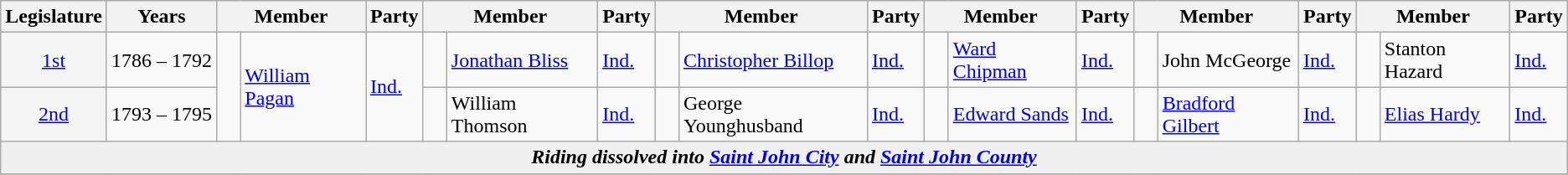<table class="wikitable">
<tr>
<th>Legislature</th>
<th style="width: 80px;">Years</th>
<th colspan="2">Member</th>
<th>Party</th>
<th colspan="2">Member</th>
<th>Party</th>
<th colspan="2">Member</th>
<th>Party</th>
<th colspan="2">Member</th>
<th>Party</th>
<th colspan="2">Member</th>
<th>Party</th>
<th colspan="2">Member</th>
<th>Party</th>
</tr>
<tr>
<td bgcolor="whitesmoke" align="center"><a href='#'>1st</a></td>
<td>1786 – 1792</td>
<td rowspan="2" >   </td>
<td rowspan="2"><a href='#'>William Pagan</a></td>
<td rowspan="2"><a href='#'>Ind.</a></td>
<td>   </td>
<td><a href='#'>Jonathan Bliss</a></td>
<td><a href='#'>Ind.</a></td>
<td>   </td>
<td><a href='#'>Christopher Billop</a></td>
<td><a href='#'>Ind.</a></td>
<td>   </td>
<td><a href='#'>Ward Chipman</a></td>
<td><a href='#'>Ind.</a></td>
<td>   </td>
<td>John McGeorge</td>
<td><a href='#'>Ind.</a></td>
<td>   </td>
<td>Stanton Hazard</td>
<td><a href='#'>Ind.</a></td>
</tr>
<tr>
<td bgcolor="whitesmoke" align="center"><a href='#'>2nd</a></td>
<td>1793 – 1795</td>
<td>   </td>
<td>William Thomson</td>
<td><a href='#'>Ind.</a></td>
<td>   </td>
<td>George Younghusband</td>
<td><a href='#'>Ind.</a></td>
<td>   </td>
<td><a href='#'>Edward Sands</a></td>
<td><a href='#'>Ind.</a></td>
<td>   </td>
<td><a href='#'>Bradford Gilbert</a></td>
<td><a href='#'>Ind.</a></td>
<td>   </td>
<td><a href='#'>Elias Hardy</a></td>
<td><a href='#'>Ind.</a></td>
</tr>
<tr>
<td bgcolor="#F0F0F0" colspan="20" align="center"><strong><em>Riding dissolved into<em> <a href='#'>Saint John City</a> </em>and<em> <a href='#'>Saint John County</a><strong></td>
</tr>
<tr>
</tr>
</table>
